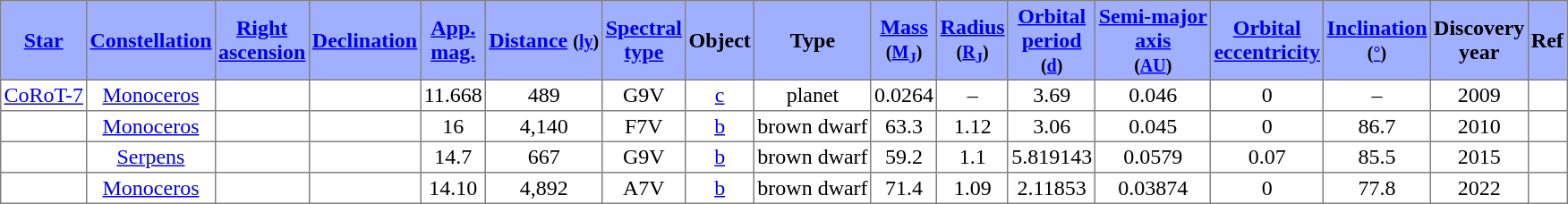<table class="toccolours sortable" border=1 cellspacing=0 cellpadding=2 align=center style="text-align:center; border-collapse:collapse; margin-left: 0; margin-right: auto">
<tr bgcolor="#a0b0ff">
<th><a href='#'>Star</a></th>
<th><a href='#'>Constellation</a></th>
<th><a href='#'>Right<br>ascension</a></th>
<th><a href='#'>Declination</a></th>
<th><a href='#'>App.<br>mag.</a></th>
<th><a href='#'>Distance</a> <small>(<a href='#'>ly</a>)</small></th>
<th><a href='#'>Spectral<br>type</a></th>
<th>Object</th>
<th>Type</th>
<th><a href='#'>Mass</a><br><small>(<a href='#'>M<sub>J</sub></a>)</small></th>
<th><a href='#'>Radius</a><br><small>(<a href='#'>R<sub>J</sub></a>)</small></th>
<th><a href='#'>Orbital<br>period</a><br><small>(<a href='#'>d</a>)</small></th>
<th><a href='#'>Semi-major<br>axis</a><br><small>(<a href='#'>AU</a>)</small></th>
<th><a href='#'>Orbital<br>eccentricity</a></th>
<th><a href='#'>Inclination</a><br><small>(<a href='#'>°</a>)</small></th>
<th>Discovery<br>year</th>
<th>Ref</th>
</tr>
<tr>
<td><a href='#'>CoRoT-7</a></td>
<td><a href='#'>Monoceros</a></td>
<td></td>
<td></td>
<td>11.668</td>
<td>489</td>
<td>G9V</td>
<td><a href='#'>c</a></td>
<td>planet</td>
<td>0.0264</td>
<td>–</td>
<td>3.69</td>
<td>0.046</td>
<td>0</td>
<td>–</td>
<td>2009</td>
<td></td>
</tr>
<tr>
<td></td>
<td><a href='#'>Monoceros</a></td>
<td></td>
<td></td>
<td>16</td>
<td>4,140</td>
<td>F7V</td>
<td><a href='#'>b</a></td>
<td>brown dwarf</td>
<td>63.3</td>
<td>1.12</td>
<td>3.06</td>
<td>0.045</td>
<td>0</td>
<td>86.7</td>
<td>2010</td>
<td></td>
</tr>
<tr>
<td></td>
<td><a href='#'>Serpens</a></td>
<td></td>
<td></td>
<td>14.7</td>
<td>667</td>
<td>G9V</td>
<td><a href='#'>b</a></td>
<td>brown dwarf</td>
<td>59.2</td>
<td>1.1</td>
<td>5.819143</td>
<td>0.0579</td>
<td>0.07</td>
<td>85.5</td>
<td>2015</td>
<td></td>
</tr>
<tr>
<td></td>
<td><a href='#'>Monoceros</a></td>
<td></td>
<td></td>
<td>14.10</td>
<td>4,892</td>
<td>A7V</td>
<td><a href='#'>b</a></td>
<td>brown dwarf</td>
<td>71.4</td>
<td>1.09</td>
<td>2.11853</td>
<td>0.03874</td>
<td>0</td>
<td>77.8</td>
<td>2022</td>
<td></td>
</tr>
</table>
